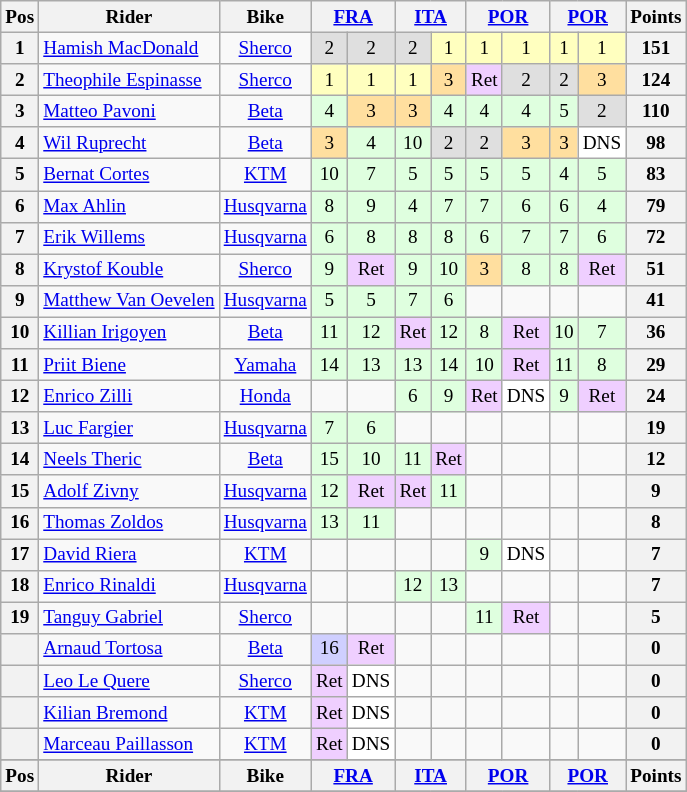<table class="wikitable" style="font-size: 80%; text-align:center">
<tr valign="top">
<th valign="middle">Pos</th>
<th valign="middle">Rider</th>
<th valign="middle">Bike</th>
<th colspan=2><a href='#'>FRA</a><br></th>
<th colspan=2><a href='#'>ITA</a><br></th>
<th colspan=2><a href='#'>POR</a><br></th>
<th colspan=2><a href='#'>POR</a><br></th>
<th valign="middle">Points</th>
</tr>
<tr>
<th>1</th>
<td align=left> <a href='#'>Hamish MacDonald</a></td>
<td><a href='#'>Sherco</a></td>
<td style="background:#dfdfdf;">2</td>
<td style="background:#dfdfdf;">2</td>
<td style="background:#dfdfdf;">2</td>
<td style="background:#ffffbf;">1</td>
<td style="background:#ffffbf;">1</td>
<td style="background:#ffffbf;">1</td>
<td style="background:#ffffbf;">1</td>
<td style="background:#ffffbf;">1</td>
<th>151</th>
</tr>
<tr>
<th>2</th>
<td align=left> <a href='#'>Theophile Espinasse</a></td>
<td><a href='#'>Sherco</a></td>
<td style="background:#ffffbf;">1</td>
<td style="background:#ffffbf;">1</td>
<td style="background:#ffffbf;">1</td>
<td style="background:#ffdf9f;">3</td>
<td style="background:#efcfff;">Ret</td>
<td style="background:#dfdfdf;">2</td>
<td style="background:#dfdfdf;">2</td>
<td style="background:#ffdf9f;">3</td>
<th>124</th>
</tr>
<tr>
<th>3</th>
<td align=left> <a href='#'>Matteo Pavoni</a></td>
<td><a href='#'>Beta</a></td>
<td style="background:#dfffdf;">4</td>
<td style="background:#ffdf9f;">3</td>
<td style="background:#ffdf9f;">3</td>
<td style="background:#dfffdf;">4</td>
<td style="background:#dfffdf;">4</td>
<td style="background:#dfffdf;">4</td>
<td style="background:#dfffdf;">5</td>
<td style="background:#dfdfdf;">2</td>
<th>110</th>
</tr>
<tr>
<th>4</th>
<td align=left> <a href='#'>Wil Ruprecht</a></td>
<td><a href='#'>Beta</a></td>
<td style="background:#ffdf9f;">3</td>
<td style="background:#dfffdf;">4</td>
<td style="background:#dfffdf;">10</td>
<td style="background:#dfdfdf;">2</td>
<td style="background:#dfdfdf;">2</td>
<td style="background:#ffdf9f;">3</td>
<td style="background:#ffdf9f;">3</td>
<td style="background:#ffffff;">DNS</td>
<th>98</th>
</tr>
<tr>
<th>5</th>
<td align=left> <a href='#'>Bernat Cortes</a></td>
<td><a href='#'>KTM</a></td>
<td style="background:#dfffdf;">10</td>
<td style="background:#dfffdf;">7</td>
<td style="background:#dfffdf;">5</td>
<td style="background:#dfffdf;">5</td>
<td style="background:#dfffdf;">5</td>
<td style="background:#dfffdf;">5</td>
<td style="background:#dfffdf;">4</td>
<td style="background:#dfffdf;">5</td>
<th>83</th>
</tr>
<tr>
<th>6</th>
<td align=left> <a href='#'>Max Ahlin</a></td>
<td><a href='#'>Husqvarna</a></td>
<td style="background:#dfffdf;">8</td>
<td style="background:#dfffdf;">9</td>
<td style="background:#dfffdf;">4</td>
<td style="background:#dfffdf;">7</td>
<td style="background:#dfffdf;">7</td>
<td style="background:#dfffdf;">6</td>
<td style="background:#dfffdf;">6</td>
<td style="background:#dfffdf;">4</td>
<th>79</th>
</tr>
<tr>
<th>7</th>
<td align=left> <a href='#'>Erik Willems</a></td>
<td><a href='#'>Husqvarna</a></td>
<td style="background:#dfffdf;">6</td>
<td style="background:#dfffdf;">8</td>
<td style="background:#dfffdf;">8</td>
<td style="background:#dfffdf;">8</td>
<td style="background:#dfffdf;">6</td>
<td style="background:#dfffdf;">7</td>
<td style="background:#dfffdf;">7</td>
<td style="background:#dfffdf;">6</td>
<th>72</th>
</tr>
<tr>
<th>8</th>
<td align=left> <a href='#'>Krystof Kouble</a></td>
<td><a href='#'>Sherco</a></td>
<td style="background:#dfffdf;">9</td>
<td style="background:#efcfff;">Ret</td>
<td style="background:#dfffdf;">9</td>
<td style="background:#dfffdf;">10</td>
<td style="background:#ffdf9f;">3</td>
<td style="background:#dfffdf;">8</td>
<td style="background:#dfffdf;">8</td>
<td style="background:#efcfff;">Ret</td>
<th>51</th>
</tr>
<tr>
<th>9</th>
<td align=left> <a href='#'>Matthew Van Oevelen</a></td>
<td><a href='#'>Husqvarna</a></td>
<td style="background:#dfffdf;">5</td>
<td style="background:#dfffdf;">5</td>
<td style="background:#dfffdf;">7</td>
<td style="background:#dfffdf;">6</td>
<td></td>
<td></td>
<td></td>
<td></td>
<th>41</th>
</tr>
<tr>
<th>10</th>
<td align=left> <a href='#'>Killian Irigoyen</a></td>
<td><a href='#'>Beta</a></td>
<td style="background:#dfffdf;">11</td>
<td style="background:#dfffdf;">12</td>
<td style="background:#efcfff;">Ret</td>
<td style="background:#dfffdf;">12</td>
<td style="background:#dfffdf;">8</td>
<td style="background:#efcfff;">Ret</td>
<td style="background:#dfffdf;">10</td>
<td style="background:#dfffdf;">7</td>
<th>36</th>
</tr>
<tr>
<th>11</th>
<td align=left> <a href='#'>Priit Biene</a></td>
<td><a href='#'>Yamaha</a></td>
<td style="background:#dfffdf;">14</td>
<td style="background:#dfffdf;">13</td>
<td style="background:#dfffdf;">13</td>
<td style="background:#dfffdf;">14</td>
<td style="background:#dfffdf;">10</td>
<td style="background:#efcfff;">Ret</td>
<td style="background:#dfffdf;">11</td>
<td style="background:#dfffdf;">8</td>
<th>29</th>
</tr>
<tr>
<th>12</th>
<td align=left> <a href='#'>Enrico Zilli</a></td>
<td><a href='#'>Honda</a></td>
<td></td>
<td></td>
<td style="background:#dfffdf;">6</td>
<td style="background:#dfffdf;">9</td>
<td style="background:#efcfff;">Ret</td>
<td style="background:#ffffff;">DNS</td>
<td style="background:#dfffdf;">9</td>
<td style="background:#efcfff;">Ret</td>
<th>24</th>
</tr>
<tr>
<th>13</th>
<td align=left> <a href='#'>Luc Fargier</a></td>
<td><a href='#'>Husqvarna</a></td>
<td style="background:#dfffdf;">7</td>
<td style="background:#dfffdf;">6</td>
<td></td>
<td></td>
<td></td>
<td></td>
<td></td>
<td></td>
<th>19</th>
</tr>
<tr>
<th>14</th>
<td align=left> <a href='#'>Neels Theric</a></td>
<td><a href='#'>Beta</a></td>
<td style="background:#dfffdf;">15</td>
<td style="background:#dfffdf;">10</td>
<td style="background:#dfffdf;">11</td>
<td style="background:#efcfff;">Ret</td>
<td></td>
<td></td>
<td></td>
<td></td>
<th>12</th>
</tr>
<tr>
<th>15</th>
<td align=left> <a href='#'>Adolf Zivny</a></td>
<td><a href='#'>Husqvarna</a></td>
<td style="background:#dfffdf;">12</td>
<td style="background:#efcfff;">Ret</td>
<td style="background:#efcfff;">Ret</td>
<td style="background:#dfffdf;">11</td>
<td></td>
<td></td>
<td></td>
<td></td>
<th>9</th>
</tr>
<tr>
<th>16</th>
<td align=left> <a href='#'>Thomas Zoldos</a></td>
<td><a href='#'>Husqvarna</a></td>
<td style="background:#dfffdf;">13</td>
<td style="background:#dfffdf;">11</td>
<td></td>
<td></td>
<td></td>
<td></td>
<td></td>
<td></td>
<th>8</th>
</tr>
<tr>
<th>17</th>
<td align=left> <a href='#'>David Riera</a></td>
<td><a href='#'>KTM</a></td>
<td></td>
<td></td>
<td></td>
<td></td>
<td style="background:#dfffdf;">9</td>
<td style="background:#ffffff;">DNS</td>
<td></td>
<td></td>
<th>7</th>
</tr>
<tr>
<th>18</th>
<td align=left> <a href='#'>Enrico Rinaldi</a></td>
<td><a href='#'>Husqvarna</a></td>
<td></td>
<td></td>
<td style="background:#dfffdf;">12</td>
<td style="background:#dfffdf;">13</td>
<td></td>
<td></td>
<td></td>
<td></td>
<th>7</th>
</tr>
<tr>
<th>19</th>
<td align=left> <a href='#'>Tanguy Gabriel</a></td>
<td><a href='#'>Sherco</a></td>
<td></td>
<td></td>
<td></td>
<td></td>
<td style="background:#dfffdf;">11</td>
<td style="background:#efcfff;">Ret</td>
<td></td>
<td></td>
<th>5</th>
</tr>
<tr>
<th></th>
<td align=left> <a href='#'>Arnaud Tortosa</a></td>
<td><a href='#'>Beta</a></td>
<td style="background:#cfcfff;">16</td>
<td style="background:#efcfff;">Ret</td>
<td></td>
<td></td>
<td></td>
<td></td>
<td></td>
<td></td>
<th>0</th>
</tr>
<tr>
<th></th>
<td align=left> <a href='#'>Leo Le Quere</a></td>
<td><a href='#'>Sherco</a></td>
<td style="background:#efcfff;">Ret</td>
<td style="background:#ffffff;">DNS</td>
<td></td>
<td></td>
<td></td>
<td></td>
<td></td>
<td></td>
<th>0</th>
</tr>
<tr>
<th></th>
<td align=left> <a href='#'>Kilian Bremond</a></td>
<td><a href='#'>KTM</a></td>
<td style="background:#efcfff;">Ret</td>
<td style="background:#ffffff;">DNS</td>
<td></td>
<td></td>
<td></td>
<td></td>
<td></td>
<td></td>
<th>0</th>
</tr>
<tr>
<th></th>
<td align=left> <a href='#'>Marceau Paillasson</a></td>
<td><a href='#'>KTM</a></td>
<td style="background:#efcfff;">Ret</td>
<td style="background:#ffffff;">DNS</td>
<td></td>
<td></td>
<td></td>
<td></td>
<td></td>
<td></td>
<th>0</th>
</tr>
<tr>
</tr>
<tr valign="top">
<th valign="middle">Pos</th>
<th valign="middle">Rider</th>
<th valign="middle">Bike</th>
<th colspan=2><a href='#'>FRA</a><br></th>
<th colspan=2><a href='#'>ITA</a><br></th>
<th colspan=2><a href='#'>POR</a><br></th>
<th colspan=2><a href='#'>POR</a><br></th>
<th valign="middle">Points</th>
</tr>
<tr>
</tr>
</table>
